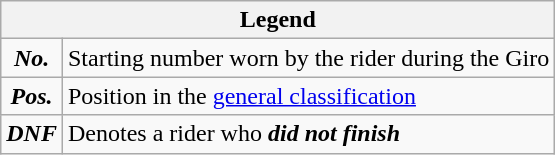<table class="wikitable">
<tr>
<th colspan=2>Legend</th>
</tr>
<tr>
<td align=center><strong><em>No.</em></strong></td>
<td>Starting number worn by the rider during the Giro</td>
</tr>
<tr>
<td align=center><strong><em>Pos.</em></strong></td>
<td>Position in the <a href='#'>general classification</a></td>
</tr>
<tr>
<td align=center><strong><em>DNF</em></strong></td>
<td>Denotes a rider who <strong><em>did not finish</em></strong></td>
</tr>
</table>
